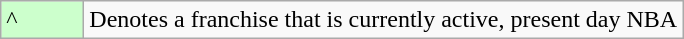<table class="wikitable">
<tr>
<td style="background-color:#CCFFCC; border:1px solid #aaaaaa; width:3em">^</td>
<td>Denotes a franchise that is currently active, present day NBA</td>
</tr>
</table>
